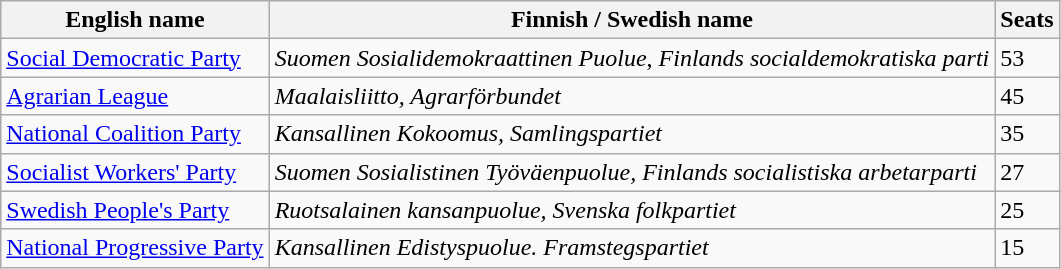<table class="wikitable">
<tr>
<th>English name</th>
<th>Finnish / Swedish  name</th>
<th>Seats</th>
</tr>
<tr>
<td><a href='#'>Social Democratic Party</a></td>
<td><em>Suomen Sosialidemokraattinen Puolue</em>, <em>Finlands socialdemokratiska parti</em></td>
<td>53</td>
</tr>
<tr>
<td><a href='#'>Agrarian League</a></td>
<td><em>Maalaisliitto, Agrarförbundet</em></td>
<td>45</td>
</tr>
<tr>
<td><a href='#'>National Coalition Party</a></td>
<td><em>Kansallinen Kokoomus, Samlingspartiet</em></td>
<td>35</td>
</tr>
<tr>
<td><a href='#'>Socialist Workers' Party</a></td>
<td><em> Suomen Sosialistinen Työväenpuolue, Finlands socialistiska arbetarparti</em></td>
<td>27</td>
</tr>
<tr>
<td><a href='#'>Swedish People's Party</a></td>
<td><em>Ruotsalainen kansanpuolue, Svenska folkpartiet</em></td>
<td>25</td>
</tr>
<tr>
<td><a href='#'>National Progressive Party</a></td>
<td><em>Kansallinen Edistyspuolue. Framstegspartiet</em></td>
<td>15</td>
</tr>
</table>
